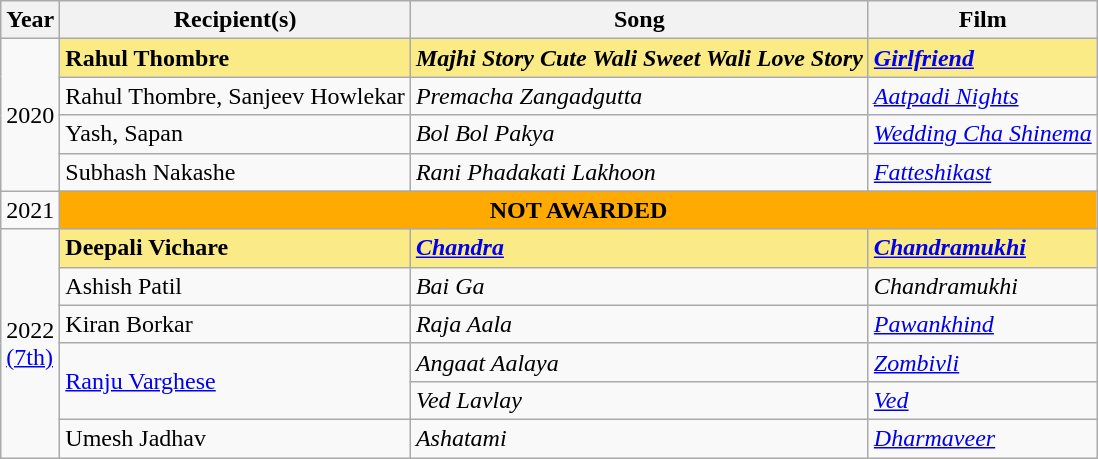<table class="wikitable">
<tr>
<th>Year</th>
<th>Recipient(s)</th>
<th>Song</th>
<th>Film</th>
</tr>
<tr>
<td rowspan="4">2020</td>
<td style="background:#FAEB86;"><strong>Rahul Thombre</strong></td>
<td style="background:#FAEB86;"><strong><em>Majhi Story Cute Wali Sweet Wali Love Story</em></strong></td>
<td style="background:#FAEB86;"><strong><em><a href='#'>Girlfriend</a></em></strong></td>
</tr>
<tr>
<td>Rahul Thombre, Sanjeev Howlekar</td>
<td><em>Premacha Zangadgutta</em></td>
<td><em><a href='#'>Aatpadi Nights</a></em></td>
</tr>
<tr>
<td>Yash, Sapan</td>
<td><em>Bol Bol Pakya</em></td>
<td><em><a href='#'>Wedding Cha Shinema</a></em></td>
</tr>
<tr>
<td>Subhash Nakashe</td>
<td><em>Rani Phadakati Lakhoon</em></td>
<td><em><a href='#'>Fatteshikast</a></em></td>
</tr>
<tr>
<td>2021</td>
<td colspan="3" style="background:#FFAA00; text-align:center"><strong>NOT AWARDED</strong></td>
</tr>
<tr>
<td rowspan="6">2022<br><a href='#'>(7th)</a></td>
<td style="background:#FAEB86;"><strong>Deepali Vichare</strong></td>
<td style="background:#FAEB86;"><a href='#'><strong><em>Chandra</em></strong></a></td>
<td style="background:#FAEB86;"><em><a href='#'><strong>Chandramukhi</strong></a></em></td>
</tr>
<tr>
<td>Ashish Patil</td>
<td><em>Bai Ga</em></td>
<td><em>Chandramukhi</em></td>
</tr>
<tr>
<td>Kiran Borkar</td>
<td><em>Raja Aala</em></td>
<td><em><a href='#'>Pawankhind</a></em></td>
</tr>
<tr>
<td rowspan="2"><a href='#'>Ranju Varghese</a></td>
<td><em>Angaat Aalaya</em></td>
<td><em><a href='#'>Zombivli</a></em></td>
</tr>
<tr>
<td><em>Ved Lavlay</em></td>
<td><a href='#'><em>Ved</em></a></td>
</tr>
<tr>
<td>Umesh Jadhav</td>
<td><em>Ashatami</em></td>
<td><em><a href='#'>Dharmaveer</a></em></td>
</tr>
</table>
